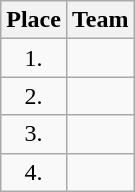<table class="wikitable" style="text-align: center;">
<tr>
<th>Place</th>
<th>Team</th>
</tr>
<tr>
<td>1.</td>
<td style="text-align:left;"></td>
</tr>
<tr>
<td>2.</td>
<td style="text-align:left;"></td>
</tr>
<tr>
<td>3.</td>
<td style="text-align:left;"></td>
</tr>
<tr>
<td>4.</td>
<td style="text-align:left;"></td>
</tr>
</table>
